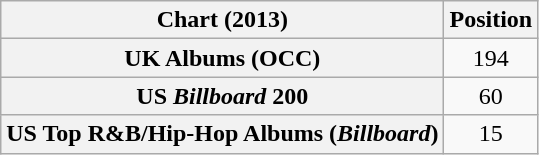<table class="wikitable sortable plainrowheaders" style="text-align:center">
<tr>
<th scope="col">Chart (2013)</th>
<th scope="col">Position</th>
</tr>
<tr>
<th scope="row">UK Albums (OCC)</th>
<td>194</td>
</tr>
<tr>
<th scope="row">US <em>Billboard</em> 200</th>
<td>60</td>
</tr>
<tr>
<th scope="row">US Top R&B/Hip-Hop Albums (<em>Billboard</em>)</th>
<td>15</td>
</tr>
</table>
